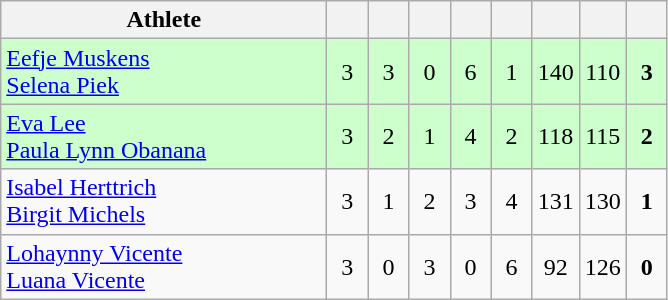<table class=wikitable style="text-align:center">
<tr>
<th width=210>Athlete</th>
<th width=20></th>
<th width=20></th>
<th width=20></th>
<th width=20></th>
<th width=20></th>
<th width=20></th>
<th width=20></th>
<th width=20></th>
</tr>
<tr bgcolor=ccffcc>
<td style="text-align:left"> <a href='#'>Eefje Muskens</a><br> <a href='#'>Selena Piek</a></td>
<td>3</td>
<td>3</td>
<td>0</td>
<td>6</td>
<td>1</td>
<td>140</td>
<td>110</td>
<td><strong>3</strong></td>
</tr>
<tr bgcolor=ccffcc>
<td style="text-align:left"> <a href='#'>Eva Lee</a><br> <a href='#'>Paula Lynn Obanana</a></td>
<td>3</td>
<td>2</td>
<td>1</td>
<td>4</td>
<td>2</td>
<td>118</td>
<td>115</td>
<td><strong>2</strong></td>
</tr>
<tr>
<td style="text-align:left"> <a href='#'>Isabel Herttrich</a><br> <a href='#'>Birgit Michels</a></td>
<td>3</td>
<td>1</td>
<td>2</td>
<td>3</td>
<td>4</td>
<td>131</td>
<td>130</td>
<td><strong>1</strong></td>
</tr>
<tr>
<td style="text-align:left"> <a href='#'>Lohaynny Vicente</a><br> <a href='#'>Luana Vicente</a></td>
<td>3</td>
<td>0</td>
<td>3</td>
<td>0</td>
<td>6</td>
<td>92</td>
<td>126</td>
<td><strong>0</strong></td>
</tr>
</table>
